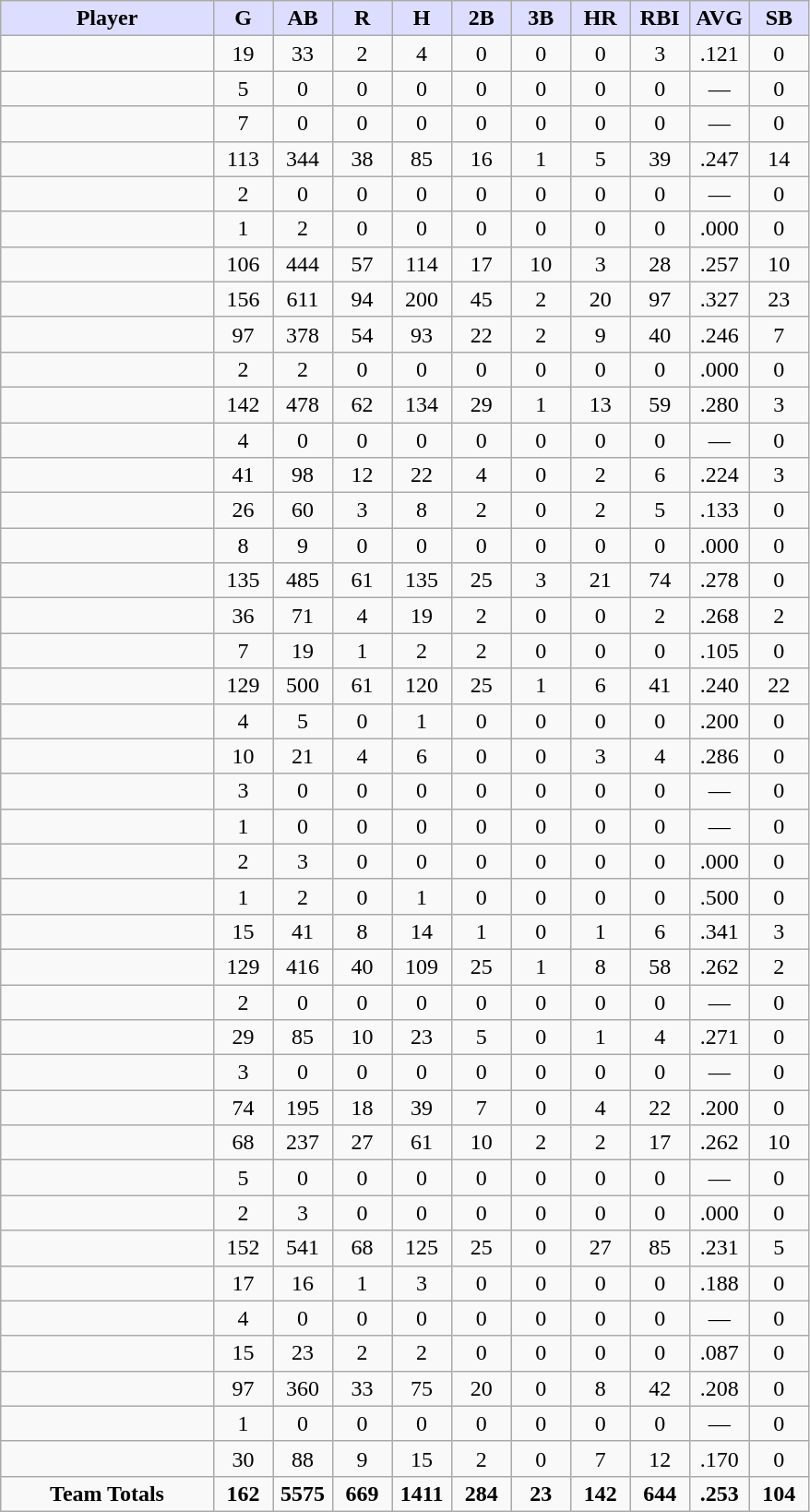<table class="wikitable" style="text-align:center;">
<tr>
<th style="background:#ddf; width:25%;">Player</th>
<th style="background:#ddf; width:7%;">G</th>
<th style="background:#ddf; width:7%;">AB</th>
<th style="background:#ddf; width:7%;">R</th>
<th style="background:#ddf; width:7%;">H</th>
<th style="background:#ddf; width:7%;">2B</th>
<th style="background:#ddf; width:7%;">3B</th>
<th style="background:#ddf; width:7%;">HR</th>
<th style="background:#ddf; width:7%;">RBI</th>
<th style="background:#ddf; width:7%;">AVG</th>
<th style="background:#ddf; width:7%;">SB</th>
</tr>
<tr>
<td align=left></td>
<td>19</td>
<td>33</td>
<td>2</td>
<td>4</td>
<td>0</td>
<td>0</td>
<td>0</td>
<td>3</td>
<td>.121</td>
<td>0</td>
</tr>
<tr>
<td align=left></td>
<td>5</td>
<td>0</td>
<td>0</td>
<td>0</td>
<td>0</td>
<td>0</td>
<td>0</td>
<td>0</td>
<td>—</td>
<td>0</td>
</tr>
<tr>
<td align=left></td>
<td>7</td>
<td>0</td>
<td>0</td>
<td>0</td>
<td>0</td>
<td>0</td>
<td>0</td>
<td>0</td>
<td>—</td>
<td>0</td>
</tr>
<tr>
<td align=left></td>
<td>113</td>
<td>344</td>
<td>38</td>
<td>85</td>
<td>16</td>
<td>1</td>
<td>5</td>
<td>39</td>
<td>.247</td>
<td>14</td>
</tr>
<tr>
<td align=left></td>
<td>2</td>
<td>0</td>
<td>0</td>
<td>0</td>
<td>0</td>
<td>0</td>
<td>0</td>
<td>0</td>
<td>—</td>
<td>0</td>
</tr>
<tr>
<td align=left></td>
<td>1</td>
<td>2</td>
<td>0</td>
<td>0</td>
<td>0</td>
<td>0</td>
<td>0</td>
<td>0</td>
<td>.000</td>
<td>0</td>
</tr>
<tr>
<td align=left></td>
<td>106</td>
<td>444</td>
<td>57</td>
<td>114</td>
<td>17</td>
<td>10</td>
<td>3</td>
<td>28</td>
<td>.257</td>
<td>10</td>
</tr>
<tr>
<td align=left></td>
<td>156</td>
<td>611</td>
<td>94</td>
<td>200</td>
<td>45</td>
<td>2</td>
<td>20</td>
<td>97</td>
<td>.327</td>
<td>23</td>
</tr>
<tr>
<td align=left></td>
<td>97</td>
<td>378</td>
<td>54</td>
<td>93</td>
<td>22</td>
<td>2</td>
<td>9</td>
<td>40</td>
<td>.246</td>
<td>7</td>
</tr>
<tr>
<td align=left></td>
<td>2</td>
<td>2</td>
<td>0</td>
<td>0</td>
<td>0</td>
<td>0</td>
<td>0</td>
<td>0</td>
<td>.000</td>
<td>0</td>
</tr>
<tr>
<td align=left></td>
<td>142</td>
<td>478</td>
<td>62</td>
<td>134</td>
<td>29</td>
<td>1</td>
<td>13</td>
<td>59</td>
<td>.280</td>
<td>3</td>
</tr>
<tr>
<td align=left></td>
<td>4</td>
<td>0</td>
<td>0</td>
<td>0</td>
<td>0</td>
<td>0</td>
<td>0</td>
<td>0</td>
<td>—</td>
<td>0</td>
</tr>
<tr>
<td align=left></td>
<td>41</td>
<td>98</td>
<td>12</td>
<td>22</td>
<td>4</td>
<td>0</td>
<td>2</td>
<td>6</td>
<td>.224</td>
<td>3</td>
</tr>
<tr>
<td align=left></td>
<td>26</td>
<td>60</td>
<td>3</td>
<td>8</td>
<td>2</td>
<td>0</td>
<td>2</td>
<td>5</td>
<td>.133</td>
<td>0</td>
</tr>
<tr>
<td align=left></td>
<td>8</td>
<td>9</td>
<td>0</td>
<td>0</td>
<td>0</td>
<td>0</td>
<td>0</td>
<td>0</td>
<td>.000</td>
<td>0</td>
</tr>
<tr>
<td align=left></td>
<td>135</td>
<td>485</td>
<td>61</td>
<td>135</td>
<td>25</td>
<td>3</td>
<td>21</td>
<td>74</td>
<td>.278</td>
<td>0</td>
</tr>
<tr>
<td align=left></td>
<td>36</td>
<td>71</td>
<td>4</td>
<td>19</td>
<td>2</td>
<td>0</td>
<td>0</td>
<td>2</td>
<td>.268</td>
<td>2</td>
</tr>
<tr>
<td align=left></td>
<td>7</td>
<td>19</td>
<td>1</td>
<td>2</td>
<td>2</td>
<td>0</td>
<td>0</td>
<td>0</td>
<td>.105</td>
<td>0</td>
</tr>
<tr>
<td align=left></td>
<td>129</td>
<td>500</td>
<td>61</td>
<td>120</td>
<td>25</td>
<td>1</td>
<td>6</td>
<td>41</td>
<td>.240</td>
<td>22</td>
</tr>
<tr>
<td align=left></td>
<td>4</td>
<td>5</td>
<td>0</td>
<td>1</td>
<td>0</td>
<td>0</td>
<td>0</td>
<td>0</td>
<td>.200</td>
<td>0</td>
</tr>
<tr>
<td align=left></td>
<td>10</td>
<td>21</td>
<td>4</td>
<td>6</td>
<td>0</td>
<td>0</td>
<td>3</td>
<td>4</td>
<td>.286</td>
<td>0</td>
</tr>
<tr>
<td align=left></td>
<td>3</td>
<td>0</td>
<td>0</td>
<td>0</td>
<td>0</td>
<td>0</td>
<td>0</td>
<td>0</td>
<td>—</td>
<td>0</td>
</tr>
<tr>
<td align=left></td>
<td>1</td>
<td>0</td>
<td>0</td>
<td>0</td>
<td>0</td>
<td>0</td>
<td>0</td>
<td>0</td>
<td>—</td>
<td>0</td>
</tr>
<tr>
<td align=left></td>
<td>2</td>
<td>3</td>
<td>0</td>
<td>0</td>
<td>0</td>
<td>0</td>
<td>0</td>
<td>0</td>
<td>.000</td>
<td>0</td>
</tr>
<tr>
<td align=left></td>
<td>1</td>
<td>2</td>
<td>0</td>
<td>1</td>
<td>0</td>
<td>0</td>
<td>0</td>
<td>0</td>
<td>.500</td>
<td>0</td>
</tr>
<tr>
<td align=left></td>
<td>15</td>
<td>41</td>
<td>8</td>
<td>14</td>
<td>1</td>
<td>0</td>
<td>1</td>
<td>6</td>
<td>.341</td>
<td>3</td>
</tr>
<tr>
<td align=left></td>
<td>129</td>
<td>416</td>
<td>40</td>
<td>109</td>
<td>25</td>
<td>1</td>
<td>8</td>
<td>58</td>
<td>.262</td>
<td>2</td>
</tr>
<tr>
<td align=left></td>
<td>2</td>
<td>0</td>
<td>0</td>
<td>0</td>
<td>0</td>
<td>0</td>
<td>0</td>
<td>0</td>
<td>—</td>
<td>0</td>
</tr>
<tr>
<td align=left></td>
<td>29</td>
<td>85</td>
<td>10</td>
<td>23</td>
<td>5</td>
<td>0</td>
<td>1</td>
<td>4</td>
<td>.271</td>
<td>0</td>
</tr>
<tr>
<td align=left></td>
<td>3</td>
<td>0</td>
<td>0</td>
<td>0</td>
<td>0</td>
<td>0</td>
<td>0</td>
<td>0</td>
<td>—</td>
<td>0</td>
</tr>
<tr>
<td align=left></td>
<td>74</td>
<td>195</td>
<td>18</td>
<td>39</td>
<td>7</td>
<td>0</td>
<td>4</td>
<td>22</td>
<td>.200</td>
<td>0</td>
</tr>
<tr>
<td align=left></td>
<td>68</td>
<td>237</td>
<td>27</td>
<td>61</td>
<td>10</td>
<td>2</td>
<td>2</td>
<td>17</td>
<td>.262</td>
<td>10</td>
</tr>
<tr>
<td align=left></td>
<td>5</td>
<td>0</td>
<td>0</td>
<td>0</td>
<td>0</td>
<td>0</td>
<td>0</td>
<td>0</td>
<td>—</td>
<td>0</td>
</tr>
<tr>
<td align=left></td>
<td>2</td>
<td>3</td>
<td>0</td>
<td>0</td>
<td>0</td>
<td>0</td>
<td>0</td>
<td>0</td>
<td>.000</td>
<td>0</td>
</tr>
<tr>
<td align=left></td>
<td>152</td>
<td>541</td>
<td>68</td>
<td>125</td>
<td>25</td>
<td>0</td>
<td>27</td>
<td>85</td>
<td>.231</td>
<td>5</td>
</tr>
<tr>
<td align=left></td>
<td>17</td>
<td>16</td>
<td>1</td>
<td>3</td>
<td>0</td>
<td>0</td>
<td>0</td>
<td>0</td>
<td>.188</td>
<td>0</td>
</tr>
<tr>
<td align=left></td>
<td>4</td>
<td>0</td>
<td>0</td>
<td>0</td>
<td>0</td>
<td>0</td>
<td>0</td>
<td>0</td>
<td>—</td>
<td>0</td>
</tr>
<tr>
<td align=left></td>
<td>15</td>
<td>23</td>
<td>2</td>
<td>2</td>
<td>0</td>
<td>0</td>
<td>0</td>
<td>0</td>
<td>.087</td>
<td>0</td>
</tr>
<tr>
<td align=left></td>
<td>97</td>
<td>360</td>
<td>33</td>
<td>75</td>
<td>20</td>
<td>0</td>
<td>8</td>
<td>42</td>
<td>.208</td>
<td>0</td>
</tr>
<tr>
<td align=left></td>
<td>1</td>
<td>0</td>
<td>0</td>
<td>0</td>
<td>0</td>
<td>0</td>
<td>0</td>
<td>0</td>
<td>—</td>
<td>0</td>
</tr>
<tr>
<td align=left></td>
<td>30</td>
<td>88</td>
<td>9</td>
<td>15</td>
<td>2</td>
<td>0</td>
<td>7</td>
<td>12</td>
<td>.170</td>
<td>0</td>
</tr>
<tr class="sortbottom">
<td><strong>Team Totals</strong></td>
<td><strong>162</strong></td>
<td><strong>5575</strong></td>
<td><strong>669</strong></td>
<td><strong>1411</strong></td>
<td><strong>284</strong></td>
<td><strong>23</strong></td>
<td><strong>142</strong></td>
<td><strong>644</strong></td>
<td><strong>.253</strong></td>
<td><strong>104</strong></td>
</tr>
</table>
